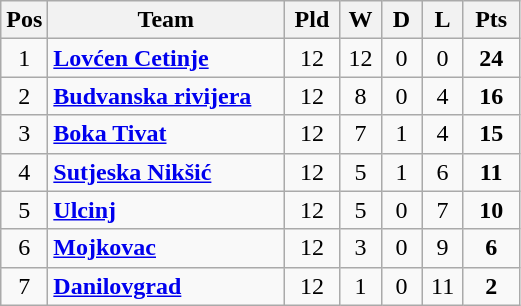<table class="wikitable">
<tr>
<th>Pos</th>
<th width="150">Team</th>
<th width="30">Pld</th>
<th width="20">W</th>
<th width="20">D</th>
<th width="20">L</th>
<th width="30">Pts</th>
</tr>
<tr>
<td style="text-align: center;">1</td>
<td><strong><a href='#'>Lovćen Cetinje</a></strong></td>
<td style="text-align: center;">12</td>
<td style="text-align: center;">12</td>
<td style="text-align: center;">0</td>
<td style="text-align: center;">0</td>
<td style="text-align: center;"><strong>24</strong></td>
</tr>
<tr>
<td style="text-align: center;">2</td>
<td><strong><a href='#'>Budvanska rivijera</a></strong></td>
<td style="text-align: center;">12</td>
<td style="text-align: center;">8</td>
<td style="text-align: center;">0</td>
<td style="text-align: center;">4</td>
<td style="text-align: center;"><strong>16</strong></td>
</tr>
<tr>
<td style="text-align: center;">3</td>
<td><strong><a href='#'>Boka Tivat</a></strong></td>
<td style="text-align: center;">12</td>
<td style="text-align: center;">7</td>
<td style="text-align: center;">1</td>
<td style="text-align: center;">4</td>
<td style="text-align: center;"><strong>15</strong></td>
</tr>
<tr>
<td style="text-align: center;">4</td>
<td><strong><a href='#'>Sutjeska Nikšić</a></strong></td>
<td style="text-align: center;">12</td>
<td style="text-align: center;">5</td>
<td style="text-align: center;">1</td>
<td style="text-align: center;">6</td>
<td style="text-align: center;"><strong>11</strong></td>
</tr>
<tr>
<td style="text-align: center;">5</td>
<td><strong><a href='#'>Ulcinj</a></strong></td>
<td style="text-align: center;">12</td>
<td style="text-align: center;">5</td>
<td style="text-align: center;">0</td>
<td style="text-align: center;">7</td>
<td style="text-align: center;"><strong>10</strong></td>
</tr>
<tr>
<td style="text-align: center;">6</td>
<td><strong><a href='#'>Mojkovac</a></strong></td>
<td style="text-align: center;">12</td>
<td style="text-align: center;">3</td>
<td style="text-align: center;">0</td>
<td style="text-align: center;">9</td>
<td style="text-align: center;"><strong>6</strong></td>
</tr>
<tr>
<td style="text-align: center;">7</td>
<td><strong><a href='#'>Danilovgrad</a></strong></td>
<td style="text-align: center;">12</td>
<td style="text-align: center;">1</td>
<td style="text-align: center;">0</td>
<td style="text-align: center;">11</td>
<td style="text-align: center;"><strong>2</strong></td>
</tr>
</table>
